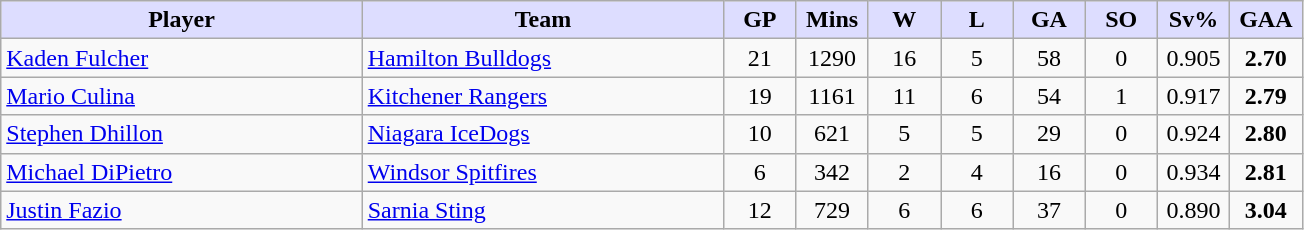<table class="wikitable" style="text-align:center">
<tr>
<th style="background:#ddf; width:25%;">Player</th>
<th style="background:#ddf; width:25%;">Team</th>
<th style="background:#ddf; width:5%;">GP</th>
<th style="background:#ddf; width:5%;">Mins</th>
<th style="background:#ddf; width:5%;">W</th>
<th style="background:#ddf; width:5%;">L</th>
<th style="background:#ddf; width:5%;">GA</th>
<th style="background:#ddf; width:5%;">SO</th>
<th style="background:#ddf; width:5%;">Sv%</th>
<th style="background:#ddf; width:5%;">GAA</th>
</tr>
<tr>
<td align=left><a href='#'>Kaden Fulcher</a></td>
<td align=left><a href='#'>Hamilton Bulldogs</a></td>
<td>21</td>
<td>1290</td>
<td>16</td>
<td>5</td>
<td>58</td>
<td>0</td>
<td>0.905</td>
<td><strong>2.70</strong></td>
</tr>
<tr>
<td align=left><a href='#'>Mario Culina</a></td>
<td align=left><a href='#'>Kitchener Rangers</a></td>
<td>19</td>
<td>1161</td>
<td>11</td>
<td>6</td>
<td>54</td>
<td>1</td>
<td>0.917</td>
<td><strong>2.79</strong></td>
</tr>
<tr>
<td align=left><a href='#'>Stephen Dhillon</a></td>
<td align=left><a href='#'>Niagara IceDogs</a></td>
<td>10</td>
<td>621</td>
<td>5</td>
<td>5</td>
<td>29</td>
<td>0</td>
<td>0.924</td>
<td><strong>2.80</strong></td>
</tr>
<tr>
<td align=left><a href='#'>Michael DiPietro</a></td>
<td align=left><a href='#'>Windsor Spitfires</a></td>
<td>6</td>
<td>342</td>
<td>2</td>
<td>4</td>
<td>16</td>
<td>0</td>
<td>0.934</td>
<td><strong>2.81</strong></td>
</tr>
<tr>
<td align=left><a href='#'>Justin Fazio</a></td>
<td align=left><a href='#'>Sarnia Sting</a></td>
<td>12</td>
<td>729</td>
<td>6</td>
<td>6</td>
<td>37</td>
<td>0</td>
<td>0.890</td>
<td><strong>3.04</strong></td>
</tr>
</table>
